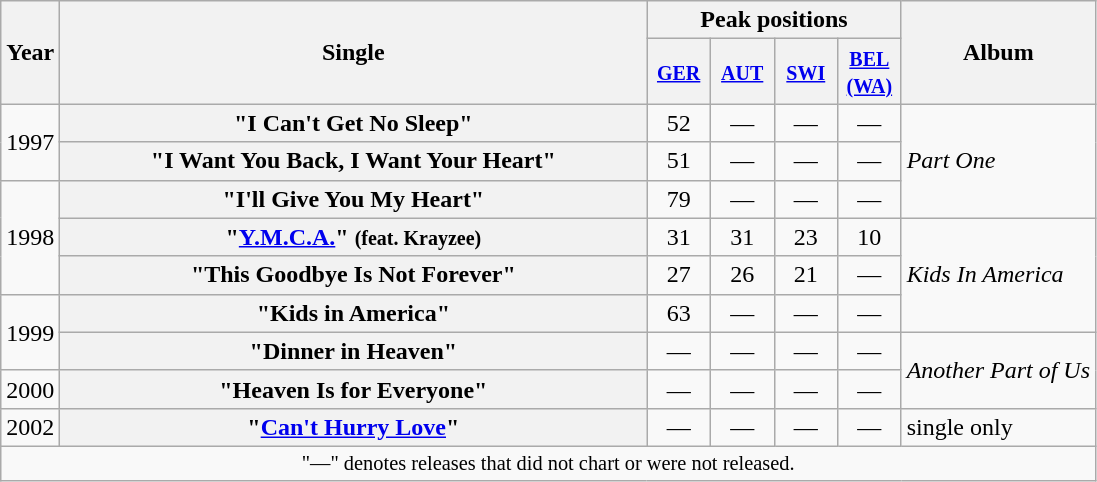<table class="wikitable plainrowheaders" style="text-align:center;">
<tr>
<th rowspan="2">Year</th>
<th rowspan="2" style="width:24em;">Single</th>
<th colspan="4">Peak positions</th>
<th rowspan="2">Album</th>
</tr>
<tr>
<th width="35"><small><a href='#'>GER</a></small><br></th>
<th width="35"><small><a href='#'>AUT</a></small><br></th>
<th width="35"><small><a href='#'>SWI</a></small><br></th>
<th width="35"><small><a href='#'>BEL<br>(WA)</a></small><br></th>
</tr>
<tr>
<td rowspan="2">1997</td>
<th scope="row">"I Can't Get No Sleep"</th>
<td>52</td>
<td>—</td>
<td>—</td>
<td>—</td>
<td align="left" rowspan="3"><em>Part One</em></td>
</tr>
<tr>
<th scope="row">"I Want You Back, I Want Your Heart"</th>
<td>51</td>
<td>—</td>
<td>—</td>
<td>—</td>
</tr>
<tr>
<td rowspan="3">1998</td>
<th scope="row">"I'll Give You My Heart"</th>
<td>79</td>
<td>—</td>
<td>—</td>
<td>—</td>
</tr>
<tr>
<th scope="row">"<a href='#'>Y.M.C.A.</a>" <small>(feat. Krayzee)</small></th>
<td>31</td>
<td>31</td>
<td>23</td>
<td>10</td>
<td align="left" rowspan="3"><em>Kids In America</em></td>
</tr>
<tr>
<th scope="row">"This Goodbye Is Not Forever"</th>
<td>27</td>
<td>26</td>
<td>21</td>
<td>—</td>
</tr>
<tr>
<td rowspan="2">1999</td>
<th scope="row">"Kids in America"</th>
<td>63</td>
<td>—</td>
<td>—</td>
<td>—</td>
</tr>
<tr>
<th scope="row">"Dinner in Heaven"</th>
<td>—</td>
<td>—</td>
<td>—</td>
<td>—</td>
<td align="left" rowspan="2"><em>Another Part of Us</em></td>
</tr>
<tr>
<td>2000</td>
<th scope="row">"Heaven Is for Everyone"</th>
<td>—</td>
<td>—</td>
<td>—</td>
<td>—</td>
</tr>
<tr>
<td>2002</td>
<th scope="row">"<a href='#'>Can't Hurry Love</a>"</th>
<td>—</td>
<td>—</td>
<td>—</td>
<td>—</td>
<td align="left">single only</td>
</tr>
<tr>
<td align="center" colspan="12" style="font-size:85%">"—" denotes releases that did not chart or were not released.</td>
</tr>
</table>
